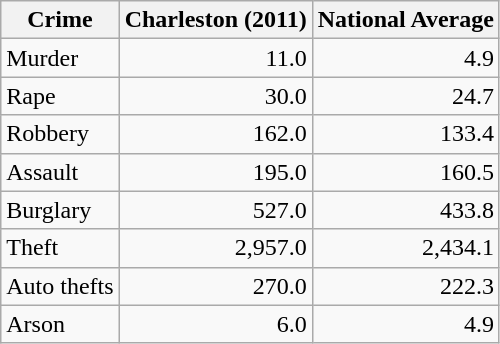<table class="wikitable">
<tr>
<th>Crime</th>
<th>Charleston (2011)</th>
<th>National Average</th>
</tr>
<tr>
<td>Murder</td>
<td style="text-align:right;">11.0</td>
<td style="text-align:right;">4.9</td>
</tr>
<tr>
<td>Rape</td>
<td style="text-align:right;">30.0</td>
<td style="text-align:right;">24.7</td>
</tr>
<tr>
<td>Robbery</td>
<td style="text-align:right;">162.0</td>
<td style="text-align:right;">133.4</td>
</tr>
<tr>
<td>Assault</td>
<td style="text-align:right;">195.0</td>
<td style="text-align:right;">160.5</td>
</tr>
<tr>
<td>Burglary</td>
<td style="text-align:right;">527.0</td>
<td style="text-align:right;">433.8</td>
</tr>
<tr>
<td>Theft</td>
<td style="text-align:right;">2,957.0</td>
<td style="text-align:right;">2,434.1</td>
</tr>
<tr>
<td>Auto thefts</td>
<td style="text-align:right;">270.0</td>
<td style="text-align:right;">222.3</td>
</tr>
<tr>
<td>Arson</td>
<td style="text-align:right;">6.0</td>
<td style="text-align:right;">4.9</td>
</tr>
</table>
